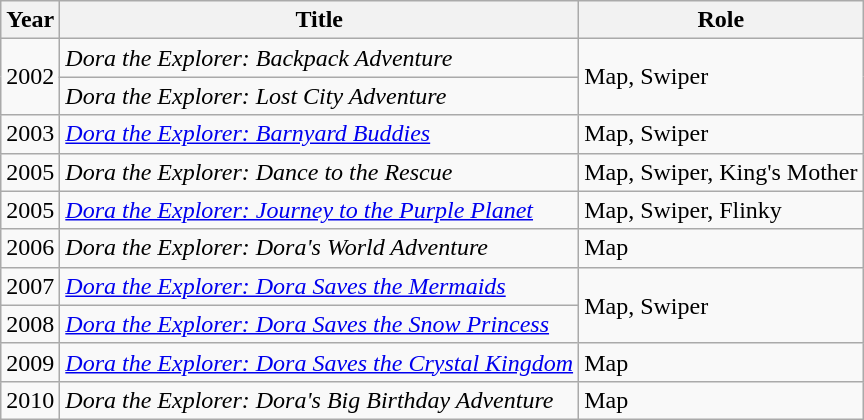<table class="wikitable sortable">
<tr>
<th>Year</th>
<th>Title</th>
<th>Role</th>
</tr>
<tr>
<td rowspan="2">2002</td>
<td><em>Dora the Explorer: Backpack Adventure</em></td>
<td rowspan="2">Map, Swiper</td>
</tr>
<tr>
<td><em>Dora the Explorer: Lost City Adventure</em></td>
</tr>
<tr>
<td>2003</td>
<td><em><a href='#'>Dora the Explorer: Barnyard Buddies</a></em></td>
<td>Map, Swiper</td>
</tr>
<tr>
<td>2005</td>
<td><em>Dora the Explorer: Dance to the Rescue</em></td>
<td>Map, Swiper, King's Mother</td>
</tr>
<tr>
<td>2005</td>
<td><em><a href='#'>Dora the Explorer: Journey to the Purple Planet</a></em></td>
<td>Map, Swiper, Flinky</td>
</tr>
<tr>
<td>2006</td>
<td><em>Dora the Explorer: Dora's World Adventure</em></td>
<td>Map</td>
</tr>
<tr>
<td>2007</td>
<td><em><a href='#'>Dora the Explorer: Dora Saves the Mermaids</a></em></td>
<td rowspan="2">Map, Swiper<em></em></td>
</tr>
<tr>
<td>2008</td>
<td><em><a href='#'>Dora the Explorer: Dora Saves the Snow Princess</a></em></td>
</tr>
<tr>
<td>2009</td>
<td><em><a href='#'>Dora the Explorer: Dora Saves the Crystal Kingdom</a></em></td>
<td>Map</td>
</tr>
<tr>
<td>2010</td>
<td><em>Dora the Explorer: Dora's Big Birthday Adventure</em></td>
<td>Map</td>
</tr>
</table>
